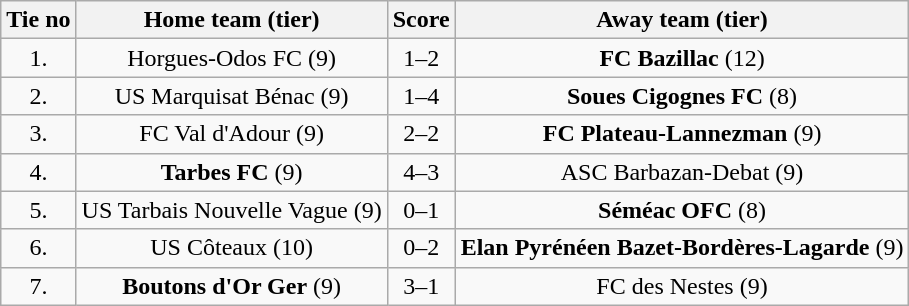<table class="wikitable" style="text-align: center">
<tr>
<th>Tie no</th>
<th>Home team (tier)</th>
<th>Score</th>
<th>Away team (tier)</th>
</tr>
<tr>
<td>1.</td>
<td>Horgues-Odos FC (9)</td>
<td>1–2 </td>
<td><strong>FC Bazillac</strong> (12)</td>
</tr>
<tr>
<td>2.</td>
<td>US Marquisat Bénac (9)</td>
<td>1–4</td>
<td><strong>Soues Cigognes FC</strong> (8)</td>
</tr>
<tr>
<td>3.</td>
<td>FC Val d'Adour (9)</td>
<td>2–2 </td>
<td><strong>FC Plateau-Lannezman</strong> (9)</td>
</tr>
<tr>
<td>4.</td>
<td><strong>Tarbes FC</strong> (9)</td>
<td>4–3</td>
<td>ASC Barbazan-Debat (9)</td>
</tr>
<tr>
<td>5.</td>
<td>US Tarbais Nouvelle Vague (9)</td>
<td>0–1 </td>
<td><strong>Séméac OFC</strong> (8)</td>
</tr>
<tr>
<td>6.</td>
<td>US Côteaux (10)</td>
<td>0–2</td>
<td><strong>Elan Pyrénéen Bazet-Bordères-Lagarde</strong> (9)</td>
</tr>
<tr>
<td>7.</td>
<td><strong>Boutons d'Or Ger</strong> (9)</td>
<td>3–1</td>
<td>FC des Nestes (9)</td>
</tr>
</table>
